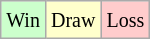<table class="wikitable">
<tr>
<td style="background-color: #CCFFCC;"><small>Win</small></td>
<td style="background-color: #FFFFCC;"><small>Draw</small></td>
<td style="background-color: #FFCCCC;"><small>Loss</small></td>
</tr>
</table>
